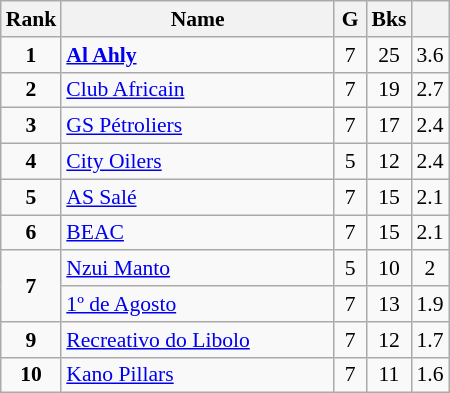<table class="wikitable" style="text-align:center; font-size:90%;">
<tr>
<th width=10px>Rank</th>
<th width=175px>Name</th>
<th width=15px>G</th>
<th width=10px>Bks</th>
<th width=10px></th>
</tr>
<tr>
<td><strong>1</strong></td>
<td align=left> <strong><a href='#'>Al Ahly</a></strong></td>
<td>7</td>
<td>25</td>
<td>3.6</td>
</tr>
<tr>
<td><strong>2</strong></td>
<td align=left> <a href='#'>Club Africain</a></td>
<td>7</td>
<td>19</td>
<td>2.7</td>
</tr>
<tr>
<td><strong>3</strong></td>
<td align=left> <a href='#'>GS Pétroliers</a></td>
<td>7</td>
<td>17</td>
<td>2.4</td>
</tr>
<tr>
<td><strong>4</strong></td>
<td align=left> <a href='#'>City Oilers</a></td>
<td>5</td>
<td>12</td>
<td>2.4</td>
</tr>
<tr>
<td><strong>5</strong></td>
<td align=left> <a href='#'>AS Salé</a></td>
<td>7</td>
<td>15</td>
<td>2.1</td>
</tr>
<tr>
<td><strong>6</strong></td>
<td align=left> <a href='#'>BEAC</a></td>
<td>7</td>
<td>15</td>
<td>2.1</td>
</tr>
<tr>
<td rowspan=2><strong>7</strong></td>
<td align=left> <a href='#'>Nzui Manto</a></td>
<td>5</td>
<td>10</td>
<td>2</td>
</tr>
<tr>
<td align=left> <a href='#'>1º de Agosto</a></td>
<td>7</td>
<td>13</td>
<td>1.9</td>
</tr>
<tr>
<td><strong>9</strong></td>
<td align=left> <a href='#'>Recreativo do Libolo</a></td>
<td>7</td>
<td>12</td>
<td>1.7</td>
</tr>
<tr>
<td><strong>10</strong></td>
<td align=left> <a href='#'>Kano Pillars</a></td>
<td>7</td>
<td>11</td>
<td>1.6</td>
</tr>
</table>
